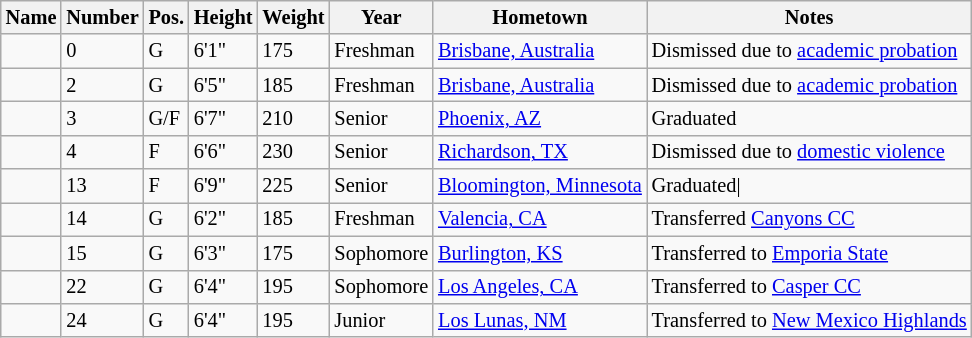<table class="wikitable sortable" style="font-size:85%;" border="1">
<tr>
<th>Name</th>
<th>Number</th>
<th>Pos.</th>
<th>Height</th>
<th>Weight</th>
<th>Year</th>
<th>Hometown</th>
<th class="unsortable">Notes</th>
</tr>
<tr>
<td></td>
<td>0</td>
<td>G</td>
<td>6'1"</td>
<td>175</td>
<td>Freshman</td>
<td><a href='#'>Brisbane, Australia</a></td>
<td>Dismissed due to <a href='#'>academic probation</a></td>
</tr>
<tr>
<td></td>
<td>2</td>
<td>G</td>
<td>6'5"</td>
<td>185</td>
<td>Freshman</td>
<td><a href='#'>Brisbane, Australia</a></td>
<td>Dismissed due to <a href='#'>academic probation</a></td>
</tr>
<tr>
<td></td>
<td>3</td>
<td>G/F</td>
<td>6'7"</td>
<td>210</td>
<td>Senior</td>
<td><a href='#'>Phoenix, AZ</a></td>
<td>Graduated</td>
</tr>
<tr>
<td></td>
<td>4</td>
<td>F</td>
<td>6'6"</td>
<td>230</td>
<td>Senior</td>
<td><a href='#'>Richardson, TX</a></td>
<td>Dismissed due to <a href='#'>domestic violence</a></td>
</tr>
<tr>
<td></td>
<td>13</td>
<td>F</td>
<td>6'9"</td>
<td>225</td>
<td>Senior</td>
<td><a href='#'>Bloomington, Minnesota</a></td>
<td>Graduated|</td>
</tr>
<tr>
<td></td>
<td>14</td>
<td>G</td>
<td>6'2"</td>
<td>185</td>
<td>Freshman</td>
<td><a href='#'>Valencia, CA</a></td>
<td>Transferred <a href='#'>Canyons CC</a></td>
</tr>
<tr>
<td></td>
<td>15</td>
<td>G</td>
<td>6'3"</td>
<td>175</td>
<td>Sophomore</td>
<td><a href='#'>Burlington, KS</a></td>
<td>Transferred to <a href='#'>Emporia State</a></td>
</tr>
<tr>
<td></td>
<td>22</td>
<td>G</td>
<td>6'4"</td>
<td>195</td>
<td>Sophomore</td>
<td><a href='#'>Los Angeles, CA</a></td>
<td>Transferred to <a href='#'>Casper CC</a></td>
</tr>
<tr>
<td></td>
<td>24</td>
<td>G</td>
<td>6'4"</td>
<td>195</td>
<td>Junior</td>
<td><a href='#'>Los Lunas, NM</a></td>
<td>Transferred to <a href='#'>New Mexico Highlands</a></td>
</tr>
</table>
